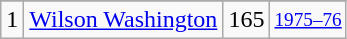<table class="wikitable">
<tr>
</tr>
<tr>
<td>1</td>
<td><a href='#'>Wilson Washington</a></td>
<td>165</td>
<td style="font-size:80%;"><a href='#'>1975–76</a></td>
</tr>
</table>
